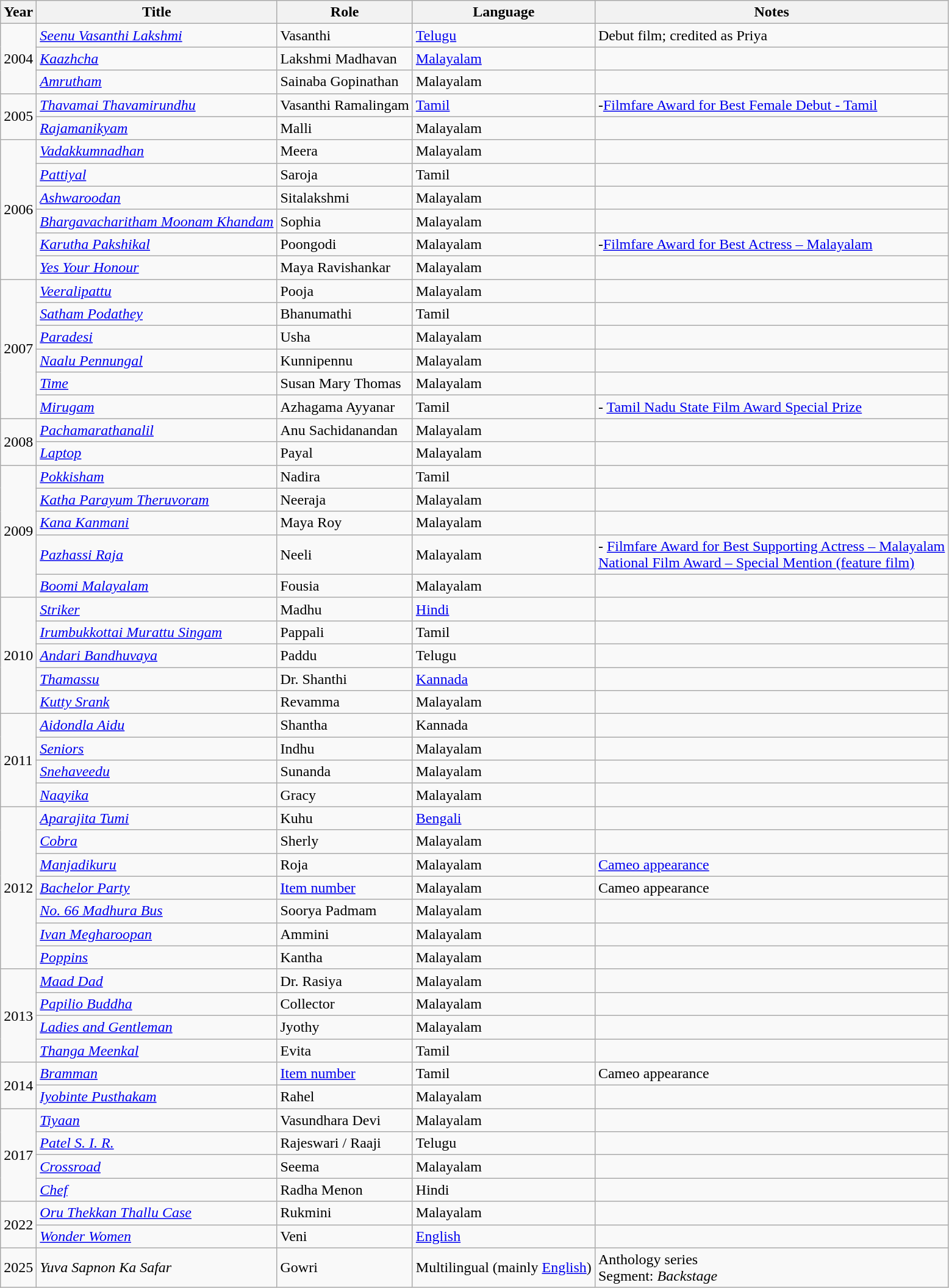<table class="wikitable sortable">
<tr>
<th>Year</th>
<th>Title</th>
<th>Role</th>
<th>Language</th>
<th>Notes</th>
</tr>
<tr>
<td rowspan=3>2004</td>
<td><em><a href='#'>Seenu Vasanthi Lakshmi</a></em></td>
<td>Vasanthi</td>
<td><a href='#'>Telugu</a></td>
<td>Debut film; credited as Priya</td>
</tr>
<tr>
<td><em><a href='#'>Kaazhcha</a></em></td>
<td>Lakshmi Madhavan</td>
<td><a href='#'>Malayalam</a></td>
<td></td>
</tr>
<tr>
<td><em><a href='#'>Amrutham</a></em></td>
<td>Sainaba Gopinathan</td>
<td>Malayalam</td>
<td></td>
</tr>
<tr>
<td rowspan=2>2005</td>
<td><em><a href='#'>Thavamai Thavamirundhu</a></em></td>
<td>Vasanthi Ramalingam</td>
<td><a href='#'>Tamil</a></td>
<td> -<a href='#'>Filmfare Award for Best Female Debut - Tamil</a></td>
</tr>
<tr>
<td><em><a href='#'>Rajamanikyam</a></em></td>
<td>Malli</td>
<td>Malayalam</td>
<td></td>
</tr>
<tr>
<td rowspan=6>2006</td>
<td><em><a href='#'>Vadakkumnadhan</a></em></td>
<td>Meera</td>
<td>Malayalam</td>
<td></td>
</tr>
<tr>
<td><em><a href='#'>Pattiyal</a></em></td>
<td>Saroja</td>
<td>Tamil</td>
<td></td>
</tr>
<tr>
<td><em><a href='#'>Ashwaroodan</a></em></td>
<td>Sitalakshmi</td>
<td>Malayalam</td>
<td></td>
</tr>
<tr>
<td><em><a href='#'>Bhargavacharitham Moonam Khandam</a></em></td>
<td>Sophia</td>
<td>Malayalam</td>
<td></td>
</tr>
<tr>
<td><em><a href='#'>Karutha Pakshikal</a></em></td>
<td>Poongodi</td>
<td>Malayalam</td>
<td> -<a href='#'>Filmfare Award for Best Actress – Malayalam</a></td>
</tr>
<tr>
<td><em><a href='#'>Yes Your Honour</a></em></td>
<td>Maya Ravishankar</td>
<td>Malayalam</td>
<td></td>
</tr>
<tr>
<td rowspan=6>2007</td>
<td><em><a href='#'>Veeralipattu</a></em></td>
<td>Pooja</td>
<td>Malayalam</td>
<td></td>
</tr>
<tr>
<td><em><a href='#'>Satham Podathey</a></em></td>
<td>Bhanumathi</td>
<td>Tamil</td>
<td></td>
</tr>
<tr>
<td><em><a href='#'>Paradesi</a></em></td>
<td>Usha</td>
<td>Malayalam</td>
<td></td>
</tr>
<tr>
<td><em><a href='#'>Naalu Pennungal</a></em></td>
<td>Kunnipennu</td>
<td>Malayalam</td>
<td></td>
</tr>
<tr>
<td><em><a href='#'>Time</a></em></td>
<td>Susan Mary Thomas</td>
<td>Malayalam</td>
<td></td>
</tr>
<tr>
<td><em><a href='#'>Mirugam</a></em></td>
<td>Azhagama Ayyanar</td>
<td>Tamil</td>
<td> - <a href='#'>Tamil Nadu State Film Award Special Prize</a></td>
</tr>
<tr>
<td rowspan=2>2008</td>
<td><em><a href='#'>Pachamarathanalil</a></em></td>
<td>Anu Sachidanandan</td>
<td>Malayalam</td>
<td></td>
</tr>
<tr>
<td><em><a href='#'>Laptop</a></em></td>
<td>Payal</td>
<td>Malayalam</td>
<td></td>
</tr>
<tr>
<td rowspan=5>2009</td>
<td><em><a href='#'>Pokkisham</a></em></td>
<td>Nadira</td>
<td>Tamil</td>
<td></td>
</tr>
<tr>
<td><em><a href='#'>Katha Parayum Theruvoram</a></em></td>
<td>Neeraja</td>
<td>Malayalam</td>
<td></td>
</tr>
<tr>
<td><em><a href='#'>Kana Kanmani</a></em></td>
<td>Maya Roy</td>
<td>Malayalam</td>
<td></td>
</tr>
<tr>
<td><em><a href='#'>Pazhassi Raja</a></em></td>
<td>Neeli</td>
<td>Malayalam</td>
<td> - <a href='#'>Filmfare Award for Best Supporting Actress – Malayalam</a><br><a href='#'>National Film Award – Special Mention (feature film)</a></td>
</tr>
<tr>
<td><em><a href='#'>Boomi Malayalam</a></em></td>
<td>Fousia</td>
<td>Malayalam</td>
<td></td>
</tr>
<tr>
<td rowspan=5>2010</td>
<td><em><a href='#'>Striker</a></em></td>
<td>Madhu</td>
<td><a href='#'>Hindi</a></td>
<td></td>
</tr>
<tr>
<td><em><a href='#'>Irumbukkottai Murattu Singam</a></em></td>
<td>Pappali</td>
<td>Tamil</td>
<td></td>
</tr>
<tr>
<td><em><a href='#'>Andari Bandhuvaya</a></em></td>
<td>Paddu</td>
<td>Telugu</td>
<td></td>
</tr>
<tr>
<td><em><a href='#'>Thamassu</a></em></td>
<td>Dr. Shanthi</td>
<td><a href='#'>Kannada</a></td>
<td></td>
</tr>
<tr>
<td><em><a href='#'>Kutty Srank</a></em></td>
<td>Revamma</td>
<td>Malayalam</td>
<td></td>
</tr>
<tr>
<td rowspan=4>2011</td>
<td><em><a href='#'>Aidondla Aidu</a></em></td>
<td>Shantha</td>
<td>Kannada</td>
<td></td>
</tr>
<tr>
<td><em><a href='#'>Seniors</a></em></td>
<td>Indhu</td>
<td>Malayalam</td>
<td></td>
</tr>
<tr>
<td><em><a href='#'>Snehaveedu</a></em></td>
<td>Sunanda</td>
<td>Malayalam</td>
<td></td>
</tr>
<tr>
<td><em><a href='#'>Naayika</a></em></td>
<td>Gracy</td>
<td>Malayalam</td>
<td></td>
</tr>
<tr>
<td rowspan=7>2012</td>
<td><em><a href='#'>Aparajita Tumi</a></em></td>
<td>Kuhu</td>
<td><a href='#'>Bengali</a></td>
<td></td>
</tr>
<tr>
<td><em><a href='#'>Cobra</a></em></td>
<td>Sherly</td>
<td>Malayalam</td>
<td></td>
</tr>
<tr>
<td><em><a href='#'>Manjadikuru</a></em></td>
<td>Roja</td>
<td>Malayalam</td>
<td><a href='#'>Cameo appearance</a></td>
</tr>
<tr>
<td><em><a href='#'>Bachelor Party</a></em></td>
<td><a href='#'>Item number</a></td>
<td>Malayalam</td>
<td>Cameo appearance</td>
</tr>
<tr>
<td><em><a href='#'>No. 66 Madhura Bus</a></em></td>
<td>Soorya Padmam</td>
<td>Malayalam</td>
<td></td>
</tr>
<tr>
<td><em><a href='#'>Ivan Megharoopan</a></em></td>
<td>Ammini</td>
<td>Malayalam</td>
<td></td>
</tr>
<tr>
<td><em><a href='#'>Poppins</a></em></td>
<td>Kantha</td>
<td>Malayalam</td>
<td></td>
</tr>
<tr>
<td rowspan=4>2013</td>
<td><em><a href='#'>Maad Dad</a></em></td>
<td>Dr. Rasiya</td>
<td>Malayalam</td>
<td></td>
</tr>
<tr>
<td><em><a href='#'>Papilio Buddha</a></em></td>
<td>Collector</td>
<td>Malayalam</td>
<td></td>
</tr>
<tr>
<td><em><a href='#'>Ladies and Gentleman</a></em></td>
<td>Jyothy</td>
<td>Malayalam</td>
<td></td>
</tr>
<tr>
<td><em><a href='#'>Thanga Meenkal</a></em></td>
<td>Evita</td>
<td>Tamil</td>
<td></td>
</tr>
<tr>
<td rowspan=2>2014</td>
<td><em><a href='#'>Bramman</a></em></td>
<td><a href='#'>Item number</a></td>
<td>Tamil</td>
<td>Cameo appearance</td>
</tr>
<tr>
<td><em><a href='#'>Iyobinte Pusthakam</a></em></td>
<td>Rahel</td>
<td>Malayalam</td>
<td></td>
</tr>
<tr>
<td rowspan=4>2017</td>
<td><em><a href='#'>Tiyaan</a></em></td>
<td>Vasundhara Devi</td>
<td>Malayalam</td>
<td></td>
</tr>
<tr>
<td><em><a href='#'>Patel S. I. R.</a></em></td>
<td>Rajeswari / Raaji</td>
<td>Telugu</td>
<td></td>
</tr>
<tr>
<td><em><a href='#'>Crossroad</a></em></td>
<td>Seema</td>
<td>Malayalam</td>
<td></td>
</tr>
<tr>
<td><em><a href='#'>Chef</a></em></td>
<td>Radha Menon</td>
<td>Hindi</td>
<td></td>
</tr>
<tr>
<td rowspan=2>2022</td>
<td><em><a href='#'>Oru Thekkan Thallu Case</a></em></td>
<td>Rukmini</td>
<td>Malayalam</td>
<td></td>
</tr>
<tr>
<td><em><a href='#'>Wonder Women</a></em></td>
<td>Veni</td>
<td><a href='#'>English</a></td>
<td></td>
</tr>
<tr>
<td>2025</td>
<td><em>Yuva Sapnon Ka Safar</em></td>
<td>Gowri</td>
<td>Multilingual (mainly <a href='#'>English</a>)</td>
<td>Anthology series<br>Segment: <em>Backstage</em></td>
</tr>
</table>
